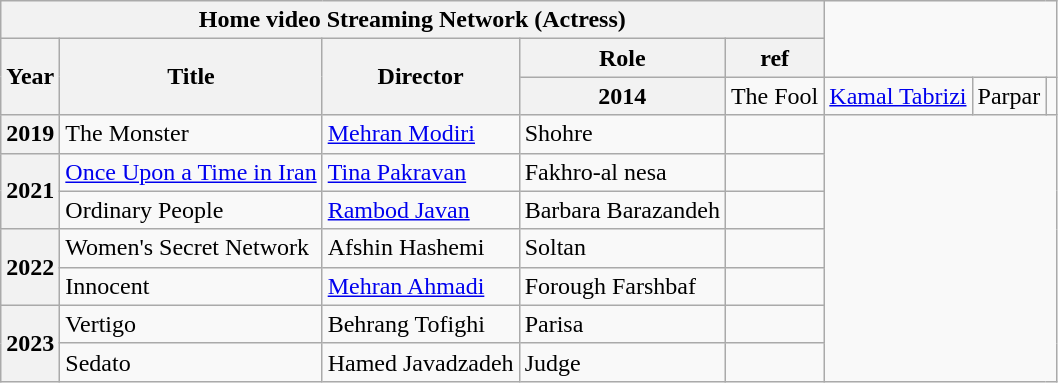<table class="wikitable sortable plainrowheaders">
<tr>
<th colspan="5">Home video Streaming Network  (Actress)</th>
</tr>
<tr>
<th rowspan="2" scope="col">Year</th>
<th rowspan="2" scope="col">Title</th>
<th rowspan="2" scope="col">Director</th>
<th scope="col" class="unsortable">Role</th>
<th scope="col" class="unsortable">ref</th>
</tr>
<tr>
<th>2014</th>
<td>The Fool</td>
<td><a href='#'>Kamal Tabrizi</a></td>
<td>Parpar</td>
<td></td>
</tr>
<tr>
<th>2019</th>
<td>The Monster</td>
<td><a href='#'>Mehran Modiri</a></td>
<td>Shohre</td>
<td></td>
</tr>
<tr>
<th rowspan="2">2021</th>
<td><a href='#'>Once Upon a Time in Iran</a></td>
<td><a href='#'>Tina Pakravan</a></td>
<td>Fakhro-al nesa</td>
<td></td>
</tr>
<tr>
<td>Ordinary People</td>
<td><a href='#'>Rambod Javan</a></td>
<td>Barbara Barazandeh</td>
<td></td>
</tr>
<tr>
<th rowspan="2">2022</th>
<td>Women's Secret Network</td>
<td>Afshin Hashemi</td>
<td>Soltan</td>
<td></td>
</tr>
<tr>
<td>Innocent</td>
<td><a href='#'>Mehran Ahmadi</a></td>
<td>Forough Farshbaf</td>
<td></td>
</tr>
<tr>
<th rowspan="2">2023</th>
<td>Vertigo</td>
<td>Behrang Tofighi</td>
<td>Parisa</td>
<td></td>
</tr>
<tr>
<td>Sedato</td>
<td>Hamed Javadzadeh</td>
<td>Judge</td>
<td></td>
</tr>
</table>
